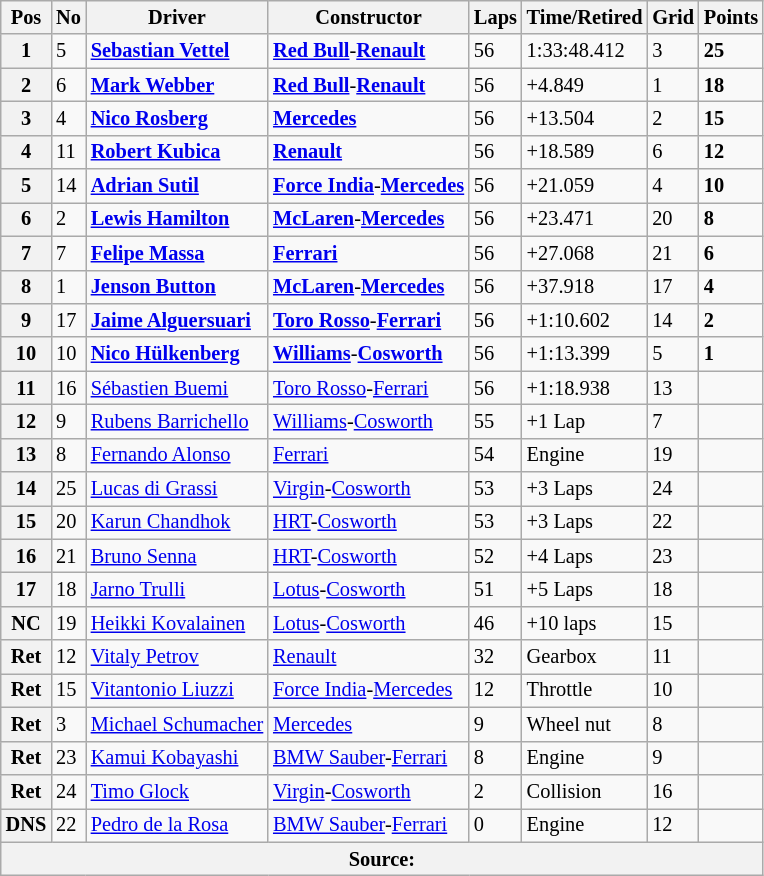<table class="wikitable" style="font-size: 85%">
<tr>
<th>Pos</th>
<th>No</th>
<th>Driver</th>
<th>Constructor</th>
<th>Laps</th>
<th>Time/Retired</th>
<th>Grid</th>
<th>Points</th>
</tr>
<tr>
<th>1</th>
<td>5</td>
<td> <strong><a href='#'>Sebastian Vettel</a></strong></td>
<td><strong><a href='#'>Red Bull</a></strong>-<strong><a href='#'>Renault</a></strong></td>
<td>56</td>
<td>1:33:48.412</td>
<td>3</td>
<td><strong>25</strong></td>
</tr>
<tr>
<th>2</th>
<td>6</td>
<td> <strong><a href='#'>Mark Webber</a></strong></td>
<td><strong><a href='#'>Red Bull</a></strong>-<strong><a href='#'>Renault</a></strong></td>
<td>56</td>
<td>+4.849</td>
<td>1</td>
<td><strong>18</strong></td>
</tr>
<tr>
<th>3</th>
<td>4</td>
<td> <strong><a href='#'>Nico Rosberg</a></strong></td>
<td><strong><a href='#'>Mercedes</a></strong></td>
<td>56</td>
<td>+13.504</td>
<td>2</td>
<td><strong>15</strong></td>
</tr>
<tr>
<th>4</th>
<td>11</td>
<td> <strong><a href='#'>Robert Kubica</a></strong></td>
<td><strong><a href='#'>Renault</a></strong></td>
<td>56</td>
<td>+18.589</td>
<td>6</td>
<td><strong>12</strong></td>
</tr>
<tr>
<th>5</th>
<td>14</td>
<td> <strong><a href='#'>Adrian Sutil</a></strong></td>
<td><strong><a href='#'>Force India</a></strong>-<strong><a href='#'>Mercedes</a></strong></td>
<td>56</td>
<td>+21.059</td>
<td>4</td>
<td><strong>10</strong></td>
</tr>
<tr>
<th>6</th>
<td>2</td>
<td> <strong><a href='#'>Lewis Hamilton</a></strong></td>
<td><strong><a href='#'>McLaren</a></strong>-<strong><a href='#'>Mercedes</a></strong></td>
<td>56</td>
<td>+23.471</td>
<td>20</td>
<td><strong>8</strong></td>
</tr>
<tr>
<th>7</th>
<td>7</td>
<td> <strong><a href='#'>Felipe Massa</a></strong></td>
<td><strong><a href='#'>Ferrari</a></strong></td>
<td>56</td>
<td>+27.068</td>
<td>21</td>
<td><strong>6</strong></td>
</tr>
<tr>
<th>8</th>
<td>1</td>
<td> <strong><a href='#'>Jenson Button</a></strong></td>
<td><strong><a href='#'>McLaren</a></strong>-<strong><a href='#'>Mercedes</a></strong></td>
<td>56</td>
<td>+37.918</td>
<td>17</td>
<td><strong>4</strong></td>
</tr>
<tr>
<th>9</th>
<td>17</td>
<td> <strong><a href='#'>Jaime Alguersuari</a></strong></td>
<td><strong><a href='#'>Toro Rosso</a></strong>-<strong><a href='#'>Ferrari</a></strong></td>
<td>56</td>
<td>+1:10.602</td>
<td>14</td>
<td><strong>2</strong></td>
</tr>
<tr>
<th>10</th>
<td>10</td>
<td> <strong><a href='#'>Nico Hülkenberg</a></strong></td>
<td><strong><a href='#'>Williams</a></strong>-<strong><a href='#'>Cosworth</a></strong></td>
<td>56</td>
<td>+1:13.399</td>
<td>5</td>
<td><strong>1</strong></td>
</tr>
<tr>
<th>11</th>
<td>16</td>
<td> <a href='#'>Sébastien Buemi</a></td>
<td><a href='#'>Toro Rosso</a>-<a href='#'>Ferrari</a></td>
<td>56</td>
<td>+1:18.938</td>
<td>13</td>
<td></td>
</tr>
<tr>
<th>12</th>
<td>9</td>
<td> <a href='#'>Rubens Barrichello</a></td>
<td><a href='#'>Williams</a>-<a href='#'>Cosworth</a></td>
<td>55</td>
<td>+1 Lap</td>
<td>7</td>
<td></td>
</tr>
<tr>
<th>13</th>
<td>8</td>
<td> <a href='#'>Fernando Alonso</a></td>
<td><a href='#'>Ferrari</a></td>
<td>54</td>
<td>Engine</td>
<td>19</td>
<td></td>
</tr>
<tr>
<th>14</th>
<td>25</td>
<td> <a href='#'>Lucas di Grassi</a></td>
<td><a href='#'>Virgin</a>-<a href='#'>Cosworth</a></td>
<td>53</td>
<td>+3 Laps</td>
<td>24</td>
<td></td>
</tr>
<tr>
<th>15</th>
<td>20</td>
<td> <a href='#'>Karun Chandhok</a></td>
<td><a href='#'>HRT</a>-<a href='#'>Cosworth</a></td>
<td>53</td>
<td>+3 Laps</td>
<td>22</td>
<td></td>
</tr>
<tr>
<th>16</th>
<td>21</td>
<td> <a href='#'>Bruno Senna</a></td>
<td><a href='#'>HRT</a>-<a href='#'>Cosworth</a></td>
<td>52</td>
<td>+4 Laps</td>
<td>23</td>
<td></td>
</tr>
<tr>
<th>17</th>
<td>18</td>
<td> <a href='#'>Jarno Trulli</a></td>
<td><a href='#'>Lotus</a>-<a href='#'>Cosworth</a></td>
<td>51</td>
<td>+5 Laps</td>
<td>18</td>
<td></td>
</tr>
<tr>
<th>NC</th>
<td>19</td>
<td> <a href='#'>Heikki Kovalainen</a></td>
<td><a href='#'>Lotus</a>-<a href='#'>Cosworth</a></td>
<td>46</td>
<td>+10 laps</td>
<td>15</td>
<td></td>
</tr>
<tr>
<th>Ret</th>
<td>12</td>
<td> <a href='#'>Vitaly Petrov</a></td>
<td><a href='#'>Renault</a></td>
<td>32</td>
<td>Gearbox</td>
<td>11</td>
<td></td>
</tr>
<tr>
<th>Ret</th>
<td>15</td>
<td> <a href='#'>Vitantonio Liuzzi</a></td>
<td><a href='#'>Force India</a>-<a href='#'>Mercedes</a></td>
<td>12</td>
<td>Throttle</td>
<td>10</td>
<td></td>
</tr>
<tr>
<th>Ret</th>
<td>3</td>
<td> <a href='#'>Michael Schumacher</a></td>
<td><a href='#'>Mercedes</a></td>
<td>9</td>
<td>Wheel nut</td>
<td>8</td>
<td></td>
</tr>
<tr>
<th>Ret</th>
<td>23</td>
<td> <a href='#'>Kamui Kobayashi</a></td>
<td><a href='#'>BMW Sauber</a>-<a href='#'>Ferrari</a></td>
<td>8</td>
<td>Engine</td>
<td>9</td>
<td></td>
</tr>
<tr>
<th>Ret</th>
<td>24</td>
<td> <a href='#'>Timo Glock</a></td>
<td><a href='#'>Virgin</a>-<a href='#'>Cosworth</a></td>
<td>2</td>
<td>Collision</td>
<td>16</td>
<td></td>
</tr>
<tr>
<th>DNS</th>
<td>22</td>
<td> <a href='#'>Pedro de la Rosa</a></td>
<td><a href='#'>BMW Sauber</a>-<a href='#'>Ferrari</a></td>
<td>0</td>
<td>Engine</td>
<td>12</td>
<td></td>
</tr>
<tr>
<th colspan="8">Source:</th>
</tr>
</table>
